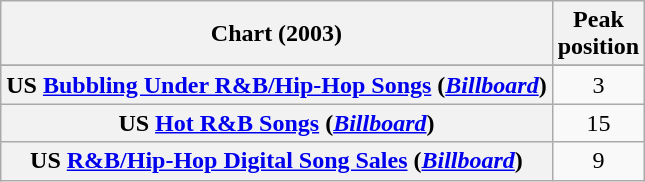<table class="wikitable plainrowheaders" style="text-align:center">
<tr>
<th>Chart (2003)</th>
<th>Peak<br>position</th>
</tr>
<tr>
</tr>
<tr>
<th scope="row">US <a href='#'>Bubbling Under R&B/Hip-Hop Songs</a> (<em><a href='#'>Billboard</a></em>)</th>
<td>3</td>
</tr>
<tr>
<th scope="row">US <a href='#'>Hot R&B Songs</a> (<em><a href='#'>Billboard</a></em>)</th>
<td>15</td>
</tr>
<tr>
<th scope="row">US <a href='#'>R&B/Hip-Hop Digital Song Sales</a> (<em><a href='#'>Billboard</a></em>)</th>
<td>9</td>
</tr>
</table>
